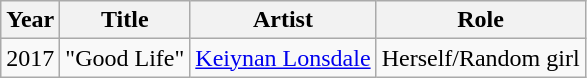<table class="wikitable">
<tr>
<th>Year</th>
<th>Title</th>
<th>Artist</th>
<th>Role</th>
</tr>
<tr>
<td>2017</td>
<td>"Good Life"</td>
<td><a href='#'>Keiynan Lonsdale</a></td>
<td>Herself/Random girl</td>
</tr>
</table>
